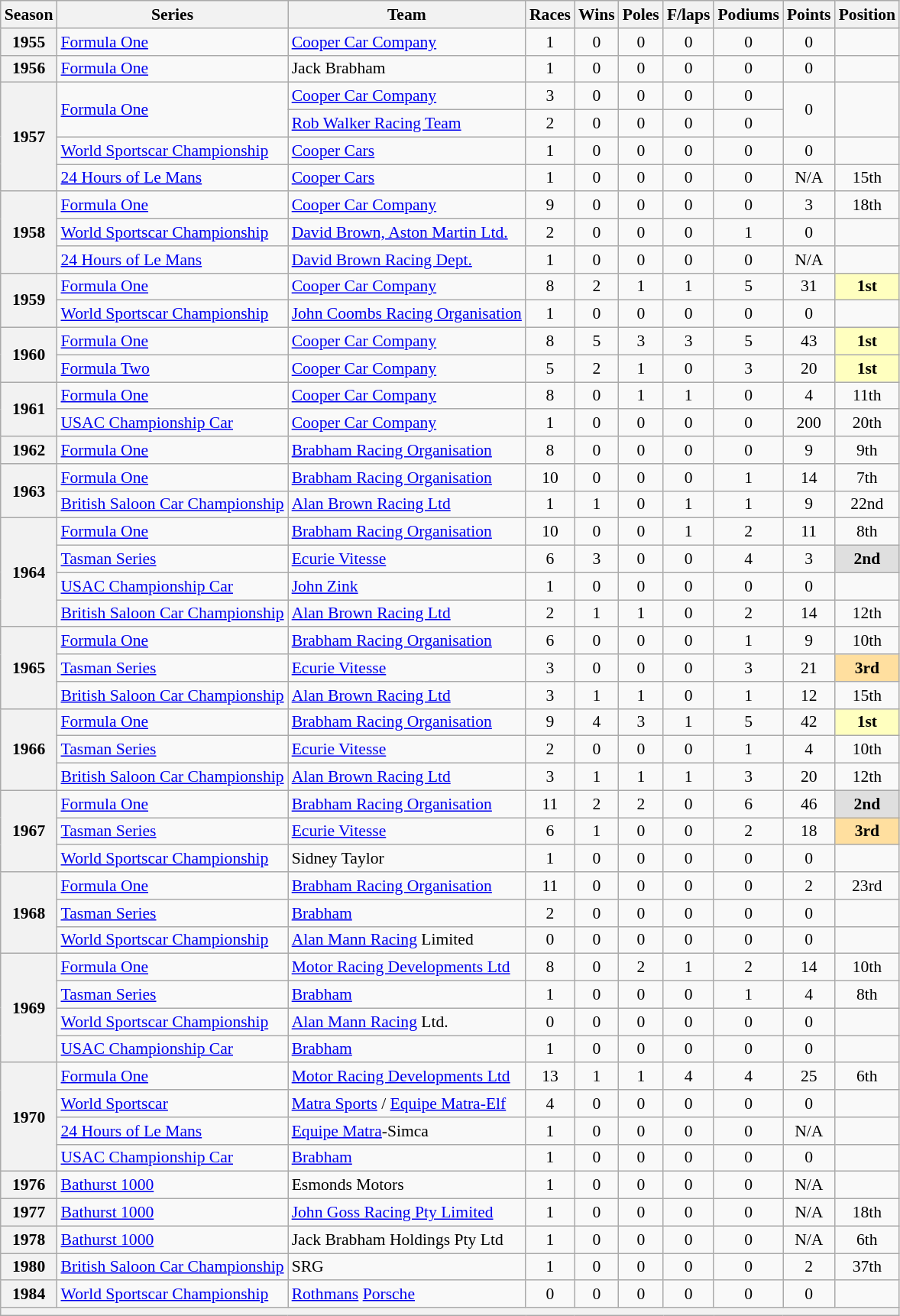<table class="wikitable" style="font-size: 90%; text-align:center">
<tr>
<th>Season</th>
<th>Series</th>
<th>Team</th>
<th>Races</th>
<th>Wins</th>
<th>Poles</th>
<th>F/laps</th>
<th>Podiums</th>
<th>Points</th>
<th>Position</th>
</tr>
<tr>
<th>1955</th>
<td align=left><a href='#'>Formula One</a></td>
<td align=left><a href='#'>Cooper Car Company</a></td>
<td>1</td>
<td>0</td>
<td>0</td>
<td>0</td>
<td>0</td>
<td>0</td>
<td></td>
</tr>
<tr>
<th>1956</th>
<td align=left><a href='#'>Formula One</a></td>
<td align=left>Jack Brabham</td>
<td>1</td>
<td>0</td>
<td>0</td>
<td>0</td>
<td>0</td>
<td>0</td>
<td></td>
</tr>
<tr>
<th rowspan=4>1957</th>
<td rowspan="2" style="text-align:left"><a href='#'>Formula One</a></td>
<td align=left><a href='#'>Cooper Car Company</a></td>
<td>3</td>
<td>0</td>
<td>0</td>
<td>0</td>
<td>0</td>
<td rowspan=2>0</td>
<td rowspan=2></td>
</tr>
<tr>
<td align=left><a href='#'>Rob Walker Racing Team</a></td>
<td>2</td>
<td>0</td>
<td>0</td>
<td>0</td>
<td>0</td>
</tr>
<tr>
<td align=left><a href='#'>World Sportscar Championship</a></td>
<td align=left><a href='#'>Cooper Cars</a></td>
<td>1</td>
<td>0</td>
<td>0</td>
<td>0</td>
<td>0</td>
<td>0</td>
<td></td>
</tr>
<tr>
<td align=left><a href='#'>24 Hours of Le Mans</a></td>
<td align=left><a href='#'>Cooper Cars</a></td>
<td>1</td>
<td>0</td>
<td>0</td>
<td>0</td>
<td>0</td>
<td>N/A</td>
<td>15th</td>
</tr>
<tr>
<th rowspan=3>1958</th>
<td align=left><a href='#'>Formula One</a></td>
<td align=left><a href='#'>Cooper Car Company</a></td>
<td>9</td>
<td>0</td>
<td>0</td>
<td>0</td>
<td>0</td>
<td>3</td>
<td>18th</td>
</tr>
<tr>
<td align=left><a href='#'>World Sportscar Championship</a></td>
<td align=left><a href='#'>David Brown, Aston Martin Ltd.</a></td>
<td>2</td>
<td>0</td>
<td>0</td>
<td>0</td>
<td>1</td>
<td>0</td>
<td></td>
</tr>
<tr>
<td align=left><a href='#'>24 Hours of Le Mans</a></td>
<td align=left><a href='#'>David Brown Racing Dept.</a></td>
<td>1</td>
<td>0</td>
<td>0</td>
<td>0</td>
<td>0</td>
<td>N/A</td>
<td></td>
</tr>
<tr>
<th rowspan=2>1959</th>
<td align=left><a href='#'>Formula One</a></td>
<td align=left><a href='#'>Cooper Car Company</a></td>
<td>8</td>
<td>2</td>
<td>1</td>
<td>1</td>
<td>5</td>
<td>31</td>
<td style="background:#FFFFBF"><strong>1st</strong></td>
</tr>
<tr>
<td align=left><a href='#'>World Sportscar Championship</a></td>
<td align=left><a href='#'>John Coombs Racing Organisation</a></td>
<td>1</td>
<td>0</td>
<td>0</td>
<td>0</td>
<td>0</td>
<td>0</td>
<td></td>
</tr>
<tr>
<th rowspan=2>1960</th>
<td align=left><a href='#'>Formula One</a></td>
<td align=left><a href='#'>Cooper Car Company</a></td>
<td>8</td>
<td>5</td>
<td>3</td>
<td>3</td>
<td>5</td>
<td>43</td>
<td style="background:#FFFFBF"><strong>1st</strong></td>
</tr>
<tr>
<td align=left><a href='#'>Formula Two</a></td>
<td align=left><a href='#'>Cooper Car Company</a></td>
<td>5</td>
<td>2</td>
<td>1</td>
<td>0</td>
<td>3</td>
<td>20</td>
<td style="background:#FFFFBF"><strong>1st</strong></td>
</tr>
<tr>
<th rowspan=2>1961</th>
<td align=left><a href='#'>Formula One</a></td>
<td align=left><a href='#'>Cooper Car Company</a></td>
<td>8</td>
<td>0</td>
<td>1</td>
<td>1</td>
<td>0</td>
<td>4</td>
<td>11th</td>
</tr>
<tr>
<td align=left><a href='#'>USAC Championship Car</a></td>
<td align=left><a href='#'>Cooper Car Company</a></td>
<td>1</td>
<td>0</td>
<td>0</td>
<td>0</td>
<td>0</td>
<td>200</td>
<td>20th</td>
</tr>
<tr>
<th>1962</th>
<td align=left><a href='#'>Formula One</a></td>
<td align=left><a href='#'>Brabham Racing Organisation</a></td>
<td>8</td>
<td>0</td>
<td>0</td>
<td>0</td>
<td>0</td>
<td>9</td>
<td>9th</td>
</tr>
<tr>
<th rowspan=2>1963</th>
<td align=left><a href='#'>Formula One</a></td>
<td align=left><a href='#'>Brabham Racing Organisation</a></td>
<td>10</td>
<td>0</td>
<td>0</td>
<td>0</td>
<td>1</td>
<td>14</td>
<td>7th</td>
</tr>
<tr>
<td align=left><a href='#'>British Saloon Car Championship</a></td>
<td align=left><a href='#'>Alan Brown Racing Ltd</a></td>
<td>1</td>
<td>1</td>
<td>0</td>
<td>1</td>
<td>1</td>
<td>9</td>
<td>22nd</td>
</tr>
<tr>
<th rowspan=4>1964</th>
<td align=left><a href='#'>Formula One</a></td>
<td align=left><a href='#'>Brabham Racing Organisation</a></td>
<td>10</td>
<td>0</td>
<td>0</td>
<td>1</td>
<td>2</td>
<td>11</td>
<td>8th</td>
</tr>
<tr>
<td align=left><a href='#'>Tasman Series</a></td>
<td align=left><a href='#'>Ecurie Vitesse</a></td>
<td>6</td>
<td>3</td>
<td>0</td>
<td>0</td>
<td>4</td>
<td>3</td>
<td style="background:#DFDFDF"><strong>2nd</strong></td>
</tr>
<tr>
<td align=left><a href='#'>USAC Championship Car</a></td>
<td align=left><a href='#'>John Zink</a></td>
<td>1</td>
<td>0</td>
<td>0</td>
<td>0</td>
<td>0</td>
<td>0</td>
<td></td>
</tr>
<tr>
<td align=left><a href='#'>British Saloon Car Championship</a></td>
<td align=left><a href='#'>Alan Brown Racing Ltd</a></td>
<td>2</td>
<td>1</td>
<td>1</td>
<td>0</td>
<td>2</td>
<td>14</td>
<td>12th</td>
</tr>
<tr>
<th rowspan=3>1965</th>
<td align=left><a href='#'>Formula One</a></td>
<td align=left><a href='#'>Brabham Racing Organisation</a></td>
<td>6</td>
<td>0</td>
<td>0</td>
<td>0</td>
<td>1</td>
<td>9</td>
<td>10th</td>
</tr>
<tr>
<td align=left><a href='#'>Tasman Series</a></td>
<td align=left><a href='#'>Ecurie Vitesse</a></td>
<td>3</td>
<td>0</td>
<td>0</td>
<td>0</td>
<td>3</td>
<td>21</td>
<td style="background:#FFDF9F"><strong>3rd</strong></td>
</tr>
<tr>
<td align=left><a href='#'>British Saloon Car Championship</a></td>
<td align=left><a href='#'>Alan Brown Racing Ltd</a></td>
<td>3</td>
<td>1</td>
<td>1</td>
<td>0</td>
<td>1</td>
<td>12</td>
<td>15th</td>
</tr>
<tr>
<th rowspan=3>1966</th>
<td align=left><a href='#'>Formula One</a></td>
<td align=left><a href='#'>Brabham Racing Organisation</a></td>
<td>9</td>
<td>4</td>
<td>3</td>
<td>1</td>
<td>5</td>
<td>42</td>
<td style="background:#FFFFBF"><strong>1st</strong></td>
</tr>
<tr>
<td align=left><a href='#'>Tasman Series</a></td>
<td align=left><a href='#'>Ecurie Vitesse</a></td>
<td>2</td>
<td>0</td>
<td>0</td>
<td>0</td>
<td>1</td>
<td>4</td>
<td>10th</td>
</tr>
<tr>
<td align=left><a href='#'>British Saloon Car Championship</a></td>
<td align=left><a href='#'>Alan Brown Racing Ltd</a></td>
<td>3</td>
<td>1</td>
<td>1</td>
<td>1</td>
<td>3</td>
<td>20</td>
<td>12th</td>
</tr>
<tr>
<th rowspan=3>1967</th>
<td align=left><a href='#'>Formula One</a></td>
<td align=left><a href='#'>Brabham Racing Organisation</a></td>
<td>11</td>
<td>2</td>
<td>2</td>
<td>0</td>
<td>6</td>
<td>46</td>
<td style="background:#DFDFDF"><strong>2nd</strong></td>
</tr>
<tr>
<td align=left><a href='#'>Tasman Series</a></td>
<td align=left><a href='#'>Ecurie Vitesse</a></td>
<td>6</td>
<td>1</td>
<td>0</td>
<td>0</td>
<td>2</td>
<td>18</td>
<td style="background:#FFDF9F"><strong>3rd</strong></td>
</tr>
<tr>
<td align=left><a href='#'>World Sportscar Championship</a></td>
<td align=left>Sidney Taylor</td>
<td>1</td>
<td>0</td>
<td>0</td>
<td>0</td>
<td>0</td>
<td>0</td>
<td></td>
</tr>
<tr>
<th rowspan=3>1968</th>
<td align=left><a href='#'>Formula One</a></td>
<td align=left><a href='#'>Brabham Racing Organisation</a></td>
<td>11</td>
<td>0</td>
<td>0</td>
<td>0</td>
<td>0</td>
<td>2</td>
<td>23rd</td>
</tr>
<tr>
<td align=left><a href='#'>Tasman Series</a></td>
<td align=left><a href='#'>Brabham</a></td>
<td>2</td>
<td>0</td>
<td>0</td>
<td>0</td>
<td>0</td>
<td>0</td>
<td></td>
</tr>
<tr>
<td align=left><a href='#'>World Sportscar Championship</a></td>
<td align=left><a href='#'>Alan Mann Racing</a> Limited</td>
<td>0</td>
<td>0</td>
<td>0</td>
<td>0</td>
<td>0</td>
<td>0</td>
<td></td>
</tr>
<tr>
<th rowspan=4>1969</th>
<td align=left><a href='#'>Formula One</a></td>
<td align=left><a href='#'>Motor Racing Developments Ltd</a></td>
<td>8</td>
<td>0</td>
<td>2</td>
<td>1</td>
<td>2</td>
<td>14</td>
<td>10th</td>
</tr>
<tr>
<td align=left><a href='#'>Tasman Series</a></td>
<td align=left><a href='#'>Brabham</a></td>
<td>1</td>
<td>0</td>
<td>0</td>
<td>0</td>
<td>1</td>
<td>4</td>
<td>8th</td>
</tr>
<tr>
<td align=left><a href='#'>World Sportscar Championship</a></td>
<td align=left><a href='#'>Alan Mann Racing</a> Ltd.</td>
<td>0</td>
<td>0</td>
<td>0</td>
<td>0</td>
<td>0</td>
<td>0</td>
<td></td>
</tr>
<tr>
<td align=left><a href='#'>USAC Championship Car</a></td>
<td align=left><a href='#'>Brabham</a></td>
<td>1</td>
<td>0</td>
<td>0</td>
<td>0</td>
<td>0</td>
<td>0</td>
<td></td>
</tr>
<tr>
<th rowspan=4>1970</th>
<td align=left><a href='#'>Formula One</a></td>
<td align=left><a href='#'>Motor Racing Developments Ltd</a></td>
<td>13</td>
<td>1</td>
<td>1</td>
<td>4</td>
<td>4</td>
<td>25</td>
<td>6th</td>
</tr>
<tr>
<td align=left><a href='#'>World Sportscar</a></td>
<td align=left><a href='#'>Matra Sports</a> / <a href='#'>Equipe Matra-Elf</a></td>
<td>4</td>
<td>0</td>
<td>0</td>
<td>0</td>
<td>0</td>
<td>0</td>
<td></td>
</tr>
<tr>
<td align=left><a href='#'>24 Hours of Le Mans</a></td>
<td align=left><a href='#'>Equipe Matra</a>-Simca</td>
<td>1</td>
<td>0</td>
<td>0</td>
<td>0</td>
<td>0</td>
<td>N/A</td>
<td></td>
</tr>
<tr>
<td align=left><a href='#'>USAC Championship Car</a></td>
<td align=left><a href='#'>Brabham</a></td>
<td>1</td>
<td>0</td>
<td>0</td>
<td>0</td>
<td>0</td>
<td>0</td>
<td></td>
</tr>
<tr>
<th>1976</th>
<td align=left><a href='#'>Bathurst 1000</a></td>
<td align=left>Esmonds Motors</td>
<td>1</td>
<td>0</td>
<td>0</td>
<td>0</td>
<td>0</td>
<td>N/A</td>
<td></td>
</tr>
<tr>
<th>1977</th>
<td align=left><a href='#'>Bathurst 1000</a></td>
<td align=left><a href='#'>John Goss Racing Pty Limited</a></td>
<td>1</td>
<td>0</td>
<td>0</td>
<td>0</td>
<td>0</td>
<td>N/A</td>
<td>18th</td>
</tr>
<tr>
<th>1978</th>
<td align=left><a href='#'>Bathurst 1000</a></td>
<td align=left>Jack Brabham Holdings Pty Ltd</td>
<td>1</td>
<td>0</td>
<td>0</td>
<td>0</td>
<td>0</td>
<td>N/A</td>
<td>6th</td>
</tr>
<tr>
<th>1980</th>
<td align=left><a href='#'>British Saloon Car Championship</a></td>
<td align=left>SRG</td>
<td>1</td>
<td>0</td>
<td>0</td>
<td>0</td>
<td>0</td>
<td>2</td>
<td>37th</td>
</tr>
<tr>
<th>1984</th>
<td align=left><a href='#'>World Sportscar Championship</a></td>
<td align=left><a href='#'>Rothmans</a> <a href='#'>Porsche</a></td>
<td>0</td>
<td>0</td>
<td>0</td>
<td>0</td>
<td>0</td>
<td>0</td>
<td></td>
</tr>
<tr>
<th colspan="10"></th>
</tr>
</table>
